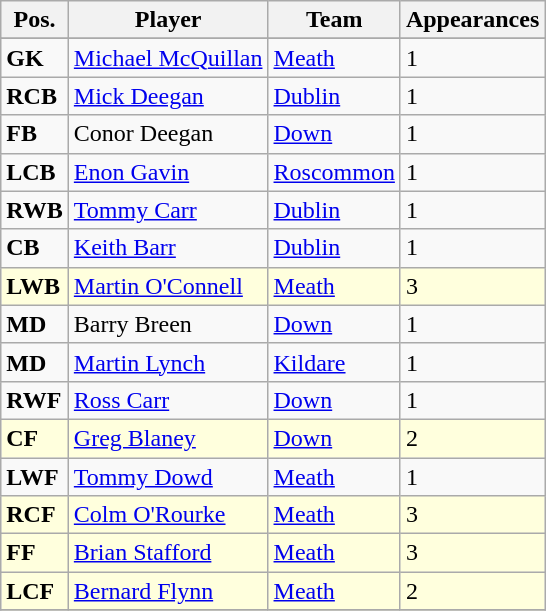<table class="wikitable">
<tr>
<th>Pos.</th>
<th>Player</th>
<th>Team</th>
<th>Appearances</th>
</tr>
<tr>
</tr>
<tr>
<td><strong>GK </strong></td>
<td> <a href='#'>Michael McQuillan</a></td>
<td><a href='#'>Meath</a></td>
<td>1</td>
</tr>
<tr>
<td><strong>RCB</strong></td>
<td> <a href='#'>Mick Deegan</a></td>
<td><a href='#'>Dublin</a></td>
<td>1</td>
</tr>
<tr>
<td><strong>FB</strong></td>
<td> Conor Deegan</td>
<td><a href='#'>Down</a></td>
<td>1</td>
</tr>
<tr>
<td><strong>LCB</strong></td>
<td> <a href='#'>Enon Gavin</a></td>
<td><a href='#'>Roscommon</a></td>
<td>1</td>
</tr>
<tr>
<td><strong>RWB</strong></td>
<td> <a href='#'>Tommy Carr</a></td>
<td><a href='#'>Dublin</a></td>
<td>1</td>
</tr>
<tr>
<td><strong>CB</strong></td>
<td> <a href='#'>Keith Barr</a></td>
<td><a href='#'>Dublin</a></td>
<td>1</td>
</tr>
<tr bgcolor=#FFFFDD>
<td><strong>LWB</strong></td>
<td> <a href='#'>Martin O'Connell</a></td>
<td><a href='#'>Meath</a></td>
<td>3</td>
</tr>
<tr>
<td><strong>MD </strong></td>
<td> Barry Breen</td>
<td><a href='#'>Down</a></td>
<td>1</td>
</tr>
<tr>
<td><strong>MD </strong></td>
<td> <a href='#'>Martin Lynch</a></td>
<td><a href='#'>Kildare</a></td>
<td>1</td>
</tr>
<tr>
<td><strong>RWF</strong></td>
<td> <a href='#'>Ross Carr</a></td>
<td><a href='#'>Down</a></td>
<td>1</td>
</tr>
<tr bgcolor=#FFFFDD>
<td><strong>CF</strong></td>
<td> <a href='#'>Greg Blaney</a></td>
<td><a href='#'>Down</a></td>
<td>2</td>
</tr>
<tr>
<td><strong>LWF</strong></td>
<td> <a href='#'>Tommy Dowd</a></td>
<td><a href='#'>Meath</a></td>
<td>1</td>
</tr>
<tr bgcolor=#FFFFDD>
<td><strong>RCF </strong></td>
<td> <a href='#'>Colm O'Rourke</a></td>
<td><a href='#'>Meath</a></td>
<td>3</td>
</tr>
<tr bgcolor=#FFFFDD>
<td><strong>FF</strong></td>
<td> <a href='#'>Brian Stafford</a></td>
<td><a href='#'>Meath</a></td>
<td>3</td>
</tr>
<tr bgcolor=#FFFFDD>
<td><strong>LCF</strong></td>
<td> <a href='#'>Bernard Flynn</a></td>
<td><a href='#'>Meath</a></td>
<td>2</td>
</tr>
<tr>
</tr>
</table>
